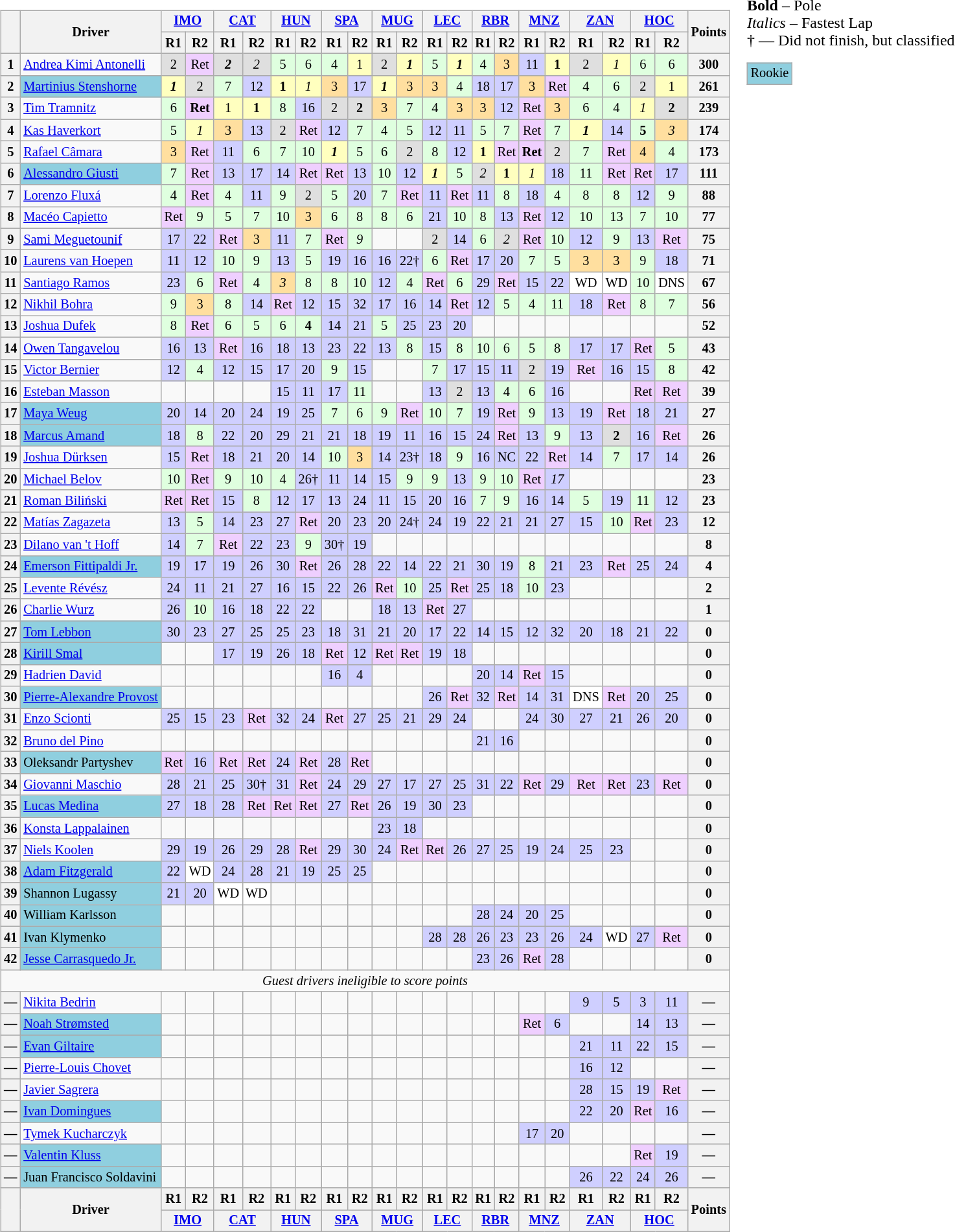<table>
<tr>
<td><br><table class="wikitable" style="font-size:85%; text-align:center">
<tr>
<th rowspan="2" valign="middle"></th>
<th rowspan="2" valign="middle">Driver</th>
<th colspan="2"><a href='#'>IMO</a><br></th>
<th colspan="2"><a href='#'>CAT</a><br></th>
<th colspan="2"><a href='#'>HUN</a><br></th>
<th colspan="2"><a href='#'>SPA</a><br></th>
<th colspan="2"><a href='#'>MUG</a><br></th>
<th colspan="2"><a href='#'>LEC</a><br></th>
<th colspan="2"><a href='#'>RBR</a><br></th>
<th colspan="2"><a href='#'>MNZ</a><br></th>
<th colspan="2"><a href='#'>ZAN</a><br></th>
<th colspan="2"><a href='#'>HOC</a><br></th>
<th rowspan="2" valign="middle">Points</th>
</tr>
<tr>
<th>R1</th>
<th>R2</th>
<th>R1</th>
<th>R2</th>
<th>R1</th>
<th>R2</th>
<th>R1</th>
<th>R2</th>
<th>R1</th>
<th>R2</th>
<th>R1</th>
<th>R2</th>
<th>R1</th>
<th>R2</th>
<th>R1</th>
<th>R2</th>
<th>R1</th>
<th>R2</th>
<th>R1</th>
<th>R2</th>
</tr>
<tr>
<th>1</th>
<td align="left" nowrap> <a href='#'>Andrea Kimi Antonelli</a></td>
<td style="background:#DFDFDF">2</td>
<td style="background:#EFCFFF">Ret</td>
<td style="background:#DFDFDF"><strong><em>2</em></strong></td>
<td style="background:#DFDFDF"><em>2</em></td>
<td style="background:#DFFFDF">5</td>
<td style="background:#DFFFDF">6</td>
<td style="background:#DFFFDF">4</td>
<td style="background:#FFFFBF">1</td>
<td style="background:#DFDFDF">2</td>
<td style="background:#FFFFBF"><strong><em>1</em></strong></td>
<td style="background:#DFFFDF">5</td>
<td style="background:#FFFFBF"><strong><em>1</em></strong></td>
<td style="background:#DFFFDF">4</td>
<td style="background:#FFDF9F">3</td>
<td style="background:#CFCFFF">11</td>
<td style="background:#FFFFBF"><strong>1</strong></td>
<td style="background:#DFDFDF">2</td>
<td style="background:#FFFFBF"><em>1</em></td>
<td style="background:#DFFFDF">6</td>
<td style="background:#DFFFDF">6</td>
<th>300</th>
</tr>
<tr>
<th>2</th>
<td align="left" style="background:#8FCFDF;"> <a href='#'>Martinius Stenshorne</a></td>
<td style="background:#FFFFBF"><strong><em>1</em></strong></td>
<td style="background:#DFDFDF">2</td>
<td style="background:#DFFFDF">7</td>
<td style="background:#CFCFFF">12</td>
<td style="background:#FFFFBF"><strong>1</strong></td>
<td style="background:#FFFFBF"><em>1</em></td>
<td style="background:#FFDF9F">3</td>
<td style="background:#CFCFFF">17</td>
<td style="background:#FFFFBF"><strong><em>1</em></strong></td>
<td style="background:#FFDF9F">3</td>
<td style="background:#FFDF9F">3</td>
<td style="background:#DFFFDF">4</td>
<td style="background:#CFCFFF">18</td>
<td style="background:#CFCFFF">17</td>
<td style="background:#FFDF9F">3</td>
<td style="background:#EFCFFF">Ret</td>
<td style="background:#DFFFDF">4</td>
<td style="background:#DFFFDF">6</td>
<td style="background:#DFDFDF">2</td>
<td style="background:#FFFFBF">1</td>
<th>261</th>
</tr>
<tr>
<th>3</th>
<td align="left"> <a href='#'>Tim Tramnitz</a></td>
<td style="background:#DFFFDF">6</td>
<td style="background:#EFCFFF"><strong>Ret</strong></td>
<td style="background:#FFFFBF">1</td>
<td style="background:#FFFFBF"><strong>1</strong></td>
<td style="background:#DFFFDF">8</td>
<td style="background:#CFCFFF">16</td>
<td style="background:#DFDFDF">2</td>
<td style="background:#DFDFDF"><strong>2</strong></td>
<td style="background:#FFDF9F">3</td>
<td style="background:#DFFFDF">7</td>
<td style="background:#DFFFDF">4</td>
<td style="background:#FFDF9F">3</td>
<td style="background:#FFDF9F">3</td>
<td style="background:#CFCFFF">12</td>
<td style="background:#EFCFFF">Ret</td>
<td style="background:#FFDF9F">3</td>
<td style="background:#DFFFDF">6</td>
<td style="background:#DFFFDF">4</td>
<td style="background:#FFFFBF"><em>1</em></td>
<td style="background:#DFDFDF"><strong>2</strong></td>
<th>239</th>
</tr>
<tr>
<th>4</th>
<td align="left"> <a href='#'>Kas Haverkort</a></td>
<td style="background:#DFFFDF">5</td>
<td style="background:#FFFFBF"><em>1</em></td>
<td style="background:#FFDF9F">3</td>
<td style="background:#CFCFFF">13</td>
<td style="background:#DFDFDF">2</td>
<td style="background:#EFCFFF">Ret</td>
<td style="background:#CFCFFF">12</td>
<td style="background:#DFFFDF">7</td>
<td style="background:#DFFFDF">4</td>
<td style="background:#DFFFDF">5</td>
<td style="background:#CFCFFF">12</td>
<td style="background:#CFCFFF">11</td>
<td style="background:#DFFFDF">5</td>
<td style="background:#DFFFDF">7</td>
<td style="background:#EFCFFF">Ret</td>
<td style="background:#DFFFDF">7</td>
<td style="background:#FFFFBF"><strong><em>1</em></strong></td>
<td style="background:#CFCFFF">14</td>
<td style="background:#DFFFDF"><strong>5</strong></td>
<td style="background:#FFDF9F"><em>3</em></td>
<th>174</th>
</tr>
<tr>
<th>5</th>
<td align="left"> <a href='#'>Rafael Câmara</a></td>
<td style="background:#FFDF9F">3</td>
<td style="background:#EFCFFF">Ret</td>
<td style="background:#CFCFFF">11</td>
<td style="background:#DFFFDF">6</td>
<td style="background:#DFFFDF">7</td>
<td style="background:#DFFFDF">10</td>
<td style="background:#FFFFBF"><strong><em>1</em></strong></td>
<td style="background:#DFFFDF">5</td>
<td style="background:#DFFFDF">6</td>
<td style="background:#DFDFDF">2</td>
<td style="background:#DFFFDF">8</td>
<td style="background:#CFCFFF">12</td>
<td style="background:#FFFFBF"><strong>1</strong></td>
<td style="background:#EFCFFF">Ret</td>
<td style="background:#EFCFFF"><strong>Ret</strong></td>
<td style="background:#DFDFDF">2</td>
<td style="background:#DFFFDF">7</td>
<td style="background:#EFCFFF">Ret</td>
<td style="background:#FFDF9F">4</td>
<td style="background:#DFFFDF">4</td>
<th>173</th>
</tr>
<tr>
<th>6</th>
<td align="left" style="background:#8FCFDF;"> <a href='#'>Alessandro Giusti</a></td>
<td style="background:#DFFFDF">7</td>
<td style="background:#EFCFFF">Ret</td>
<td style="background:#CFCFFF">13</td>
<td style="background:#CFCFFF">17</td>
<td style="background:#CFCFFF">14</td>
<td style="background:#EFCFFF">Ret</td>
<td style="background:#EFCFFF">Ret</td>
<td style="background:#CFCFFF">13</td>
<td style="background:#DFFFDF">10</td>
<td style="background:#CFCFFF">12</td>
<td style="background:#FFFFBF"><strong><em>1</em></strong></td>
<td style="background:#DFFFDF">5</td>
<td style="background:#DFDFDF"><em>2</em></td>
<td style="background:#FFFFBF"><strong>1</strong></td>
<td style="background:#FFFFBF"><em>1</em></td>
<td style="background:#CFCFFF">18</td>
<td style="background:#DFFFDF">11</td>
<td style="background:#EFCFFF">Ret</td>
<td style="background:#EFCFFF">Ret</td>
<td style="background:#CFCFFF">17</td>
<th>111</th>
</tr>
<tr>
<th>7</th>
<td align="left"> <a href='#'>Lorenzo Fluxá</a></td>
<td style="background:#DFFFDF">4</td>
<td style="background:#EFCFFF">Ret</td>
<td style="background:#DFFFDF">4</td>
<td style="background:#CFCFFF">11</td>
<td style="background:#DFFFDF">9</td>
<td style="background:#DFDFDF">2</td>
<td style="background:#DFFFDF">5</td>
<td style="background:#CFCFFF">20</td>
<td style="background:#DFFFDF">7</td>
<td style="background:#EFCFFF">Ret</td>
<td style="background:#CFCFFF">11</td>
<td style="background:#EFCFFF">Ret</td>
<td style="background:#CFCFFF">11</td>
<td style="background:#DFFFDF">8</td>
<td style="background:#CFCFFF">18</td>
<td style="background:#DFFFDF">4</td>
<td style="background:#DFFFDF">8</td>
<td style="background:#DFFFDF">8</td>
<td style="background:#CFCFFF">12</td>
<td style="background:#DFFFDF">9</td>
<th>88</th>
</tr>
<tr>
<th>8</th>
<td align="left"> <a href='#'>Macéo Capietto</a></td>
<td style="background:#EFCFFF">Ret</td>
<td style="background:#DFFFDF">9</td>
<td style="background:#DFFFDF">5</td>
<td style="background:#DFFFDF">7</td>
<td style="background:#DFFFDF">10</td>
<td style="background:#FFDF9F">3</td>
<td style="background:#DFFFDF">6</td>
<td style="background:#DFFFDF">8</td>
<td style="background:#DFFFDF">8</td>
<td style="background:#DFFFDF">6</td>
<td style="background:#CFCFFF">21</td>
<td style="background:#DFFFDF">10</td>
<td style="background:#DFFFDF">8</td>
<td style="background:#CFCFFF">13</td>
<td style="background:#EFCFFF">Ret</td>
<td style="background:#CFCFFF">12</td>
<td style="background:#DFFFDF">10</td>
<td style="background:#DFFFDF">13</td>
<td style="background:#DFFFDF">7</td>
<td style="background:#DFFFDF">10</td>
<th>77</th>
</tr>
<tr>
<th>9</th>
<td nowrap="" align="left"> <a href='#'>Sami Meguetounif</a></td>
<td style="background:#CFCFFF">17</td>
<td style="background:#CFCFFF">22</td>
<td style="background:#EFCFFF">Ret</td>
<td style="background:#FFDF9F">3</td>
<td style="background:#CFCFFF">11</td>
<td style="background:#DFFFDF">7</td>
<td style="background:#EFCFFF">Ret</td>
<td style="background:#DFFFDF"><em>9</em></td>
<td></td>
<td></td>
<td style="background:#DFDFDF">2</td>
<td style="background:#CFCFFF">14</td>
<td style="background:#DFFFDF">6</td>
<td style="background:#DFDFDF"><em>2</em></td>
<td style="background:#EFCFFF">Ret</td>
<td style="background:#DFFFDF">10</td>
<td style="background:#CFCFFF">12</td>
<td style="background:#DFFFDF">9</td>
<td style="background:#CFCFFF">13</td>
<td style="background:#EFCFFF">Ret</td>
<th>75</th>
</tr>
<tr>
<th>10</th>
<td align="left"> <a href='#'>Laurens van Hoepen</a></td>
<td style="background:#CFCFFF">11</td>
<td style="background:#CFCFFF">12</td>
<td style="background:#DFFFDF">10</td>
<td style="background:#DFFFDF">9</td>
<td style="background:#CFCFFF">13</td>
<td style="background:#DFFFDF">5</td>
<td style="background:#CFCFFF">19</td>
<td style="background:#CFCFFF">16</td>
<td style="background:#CFCFFF">16</td>
<td style="background:#CFCFFF">22†</td>
<td style="background:#DFFFDF">6</td>
<td style="background:#EFCFFF">Ret</td>
<td style="background:#CFCFFF">17</td>
<td style="background:#CFCFFF">20</td>
<td style="background:#DFFFDF">7</td>
<td style="background:#DFFFDF">5</td>
<td style="background:#FFDF9F">3</td>
<td style="background:#FFDF9F">3</td>
<td style="background:#DFFFDF">9</td>
<td style="background:#CFCFFF">18</td>
<th>71</th>
</tr>
<tr>
<th>11</th>
<td align="left"> <a href='#'>Santiago Ramos</a></td>
<td style="background:#CFCFFF">23</td>
<td style="background:#DFFFDF">6</td>
<td style="background:#EFCFFF">Ret</td>
<td style="background:#DFFFDF">4</td>
<td style="background:#FFDF9F"><em>3</em></td>
<td style="background:#DFFFDF">8</td>
<td style="background:#DFFFDF">8</td>
<td style="background:#DFFFDF">10</td>
<td style="background:#CFCFFF">12</td>
<td style="background:#DFFFDF">4</td>
<td style="background:#EFCFFF">Ret</td>
<td style="background:#DFFFDF">6</td>
<td style="background:#CFCFFF">29</td>
<td style="background:#EFCFFF">Ret</td>
<td style="background:#CFCFFF">15</td>
<td style="background:#CFCFFF">22</td>
<td style="background:#FFFFFF">WD</td>
<td style="background:#FFFFFF">WD</td>
<td style="background:#DFFFDF">10</td>
<td style="background:#FFFFFF">DNS</td>
<th>67</th>
</tr>
<tr>
<th>12</th>
<td align="left"> <a href='#'>Nikhil Bohra</a></td>
<td style="background:#DFFFDF">9</td>
<td style="background:#FFDF9F">3</td>
<td style="background:#DFFFDF">8</td>
<td style="background:#CFCFFF">14</td>
<td style="background:#EFCFFF">Ret</td>
<td style="background:#CFCFFF">12</td>
<td style="background:#CFCFFF">15</td>
<td style="background:#CFCFFF">32</td>
<td style="background:#CFCFFF">17</td>
<td style="background:#CFCFFF">16</td>
<td style="background:#CFCFFF">14</td>
<td style="background:#EFCFFF">Ret</td>
<td style="background:#CFCFFF">12</td>
<td style="background:#DFFFDF">5</td>
<td style="background:#DFFFDF">4</td>
<td style="background:#DFFFDF">11</td>
<td style="background:#CFCFFF">18</td>
<td style="background:#EFCFFF">Ret</td>
<td style="background:#DFFFDF">8</td>
<td style="background:#DFFFDF">7</td>
<th>56</th>
</tr>
<tr>
<th>13</th>
<td align="left"> <a href='#'>Joshua Dufek</a></td>
<td style="background:#DFFFDF">8</td>
<td style="background:#EFCFFF">Ret</td>
<td style="background:#DFFFDF">6</td>
<td style="background:#DFFFDF">5</td>
<td style="background:#DFFFDF">6</td>
<td style="background:#DFFFDF"><strong>4</strong></td>
<td style="background:#CFCFFF">14</td>
<td style="background:#CFCFFF">21</td>
<td style="background:#DFFFDF">5</td>
<td style="background:#CFCFFF">25</td>
<td style="background:#CFCFFF">23</td>
<td style="background:#CFCFFF">20</td>
<td></td>
<td></td>
<td></td>
<td></td>
<td></td>
<td></td>
<td></td>
<td></td>
<th>52</th>
</tr>
<tr>
<th>14</th>
<td align="left"> <a href='#'>Owen Tangavelou</a></td>
<td style="background:#CFCFFF">16</td>
<td style="background:#CFCFFF">13</td>
<td style="background:#EFCFFF">Ret</td>
<td style="background:#CFCFFF">16</td>
<td style="background:#CFCFFF">18</td>
<td style="background:#CFCFFF">13</td>
<td style="background:#CFCFFF">23</td>
<td style="background:#CFCFFF">22</td>
<td style="background:#CFCFFF">13</td>
<td style="background:#DFFFDF">8</td>
<td style="background:#CFCFFF">15</td>
<td style="background:#DFFFDF">8</td>
<td style="background:#DFFFDF">10</td>
<td style="background:#DFFFDF">6</td>
<td style="background:#DFFFDF">5</td>
<td style="background:#DFFFDF">8</td>
<td style="background:#CFCFFF">17</td>
<td style="background:#CFCFFF">17</td>
<td style="background:#EFCFFF">Ret</td>
<td style="background:#DFFFDF">5</td>
<th>43</th>
</tr>
<tr>
<th>15</th>
<td align="left"> <a href='#'>Victor Bernier</a></td>
<td style="background:#CFCFFF">12</td>
<td style="background:#DFFFDF">4</td>
<td style="background:#CFCFFF">12</td>
<td style="background:#CFCFFF">15</td>
<td style="background:#CFCFFF">17</td>
<td style="background:#CFCFFF">20</td>
<td style="background:#DFFFDF">9</td>
<td style="background:#CFCFFF">15</td>
<td></td>
<td></td>
<td style="background:#DFFFDF">7</td>
<td style="background:#CFCFFF">17</td>
<td style="background:#CFCFFF">15</td>
<td style="background:#CFCFFF">11</td>
<td style="background:#DFDFDF">2</td>
<td style="background:#CFCFFF">19</td>
<td style="background:#EFCFFF">Ret</td>
<td style="background:#CFCFFF">16</td>
<td style="background:#CFCFFF">15</td>
<td style="background:#DFFFDF">8</td>
<th>42</th>
</tr>
<tr>
<th>16</th>
<td align="left"> <a href='#'>Esteban Masson</a></td>
<td></td>
<td></td>
<td></td>
<td></td>
<td style="background:#CFCFFF">15</td>
<td style="background:#CFCFFF">11</td>
<td style="background:#CFCFFF">17</td>
<td style="background:#DFFFDF">11</td>
<td></td>
<td></td>
<td style="background:#CFCFFF">13</td>
<td style="background:#DFDFDF">2</td>
<td style="background:#CFCFFF">13</td>
<td style="background:#DFFFDF">4</td>
<td style="background:#DFFFDF">6</td>
<td style="background:#CFCFFF">16</td>
<td></td>
<td></td>
<td style="background:#EFCFFF">Ret</td>
<td style="background:#EFCFFF">Ret</td>
<th>39</th>
</tr>
<tr>
<th>17</th>
<td align="left" style="background:#8FCFDF;"> <a href='#'>Maya Weug</a></td>
<td style="background:#CFCFFF">20</td>
<td style="background:#CFCFFF">14</td>
<td style="background:#CFCFFF">20</td>
<td style="background:#CFCFFF">24</td>
<td style="background:#CFCFFF">19</td>
<td style="background:#CFCFFF">25</td>
<td style="background:#DFFFDF">7</td>
<td style="background:#DFFFDF">6</td>
<td style="background:#DFFFDF">9</td>
<td style="background:#EFCFFF">Ret</td>
<td style="background:#DFFFDF">10</td>
<td style="background:#DFFFDF">7</td>
<td style="background:#CFCFFF">19</td>
<td style="background:#EFCFFF">Ret</td>
<td style="background:#DFFFDF">9</td>
<td style="background:#CFCFFF">13</td>
<td style="background:#CFCFFF">19</td>
<td style="background:#EFCFFF">Ret</td>
<td style="background:#CFCFFF">18</td>
<td style="background:#CFCFFF">21</td>
<th>27</th>
</tr>
<tr>
<th>18</th>
<td align="left" style="background:#8FCFDF;"> <a href='#'>Marcus Amand</a></td>
<td style="background:#CFCFFF">18</td>
<td style="background:#DFFFDF">8</td>
<td style="background:#CFCFFF">22</td>
<td style="background:#CFCFFF">20</td>
<td style="background:#CFCFFF">29</td>
<td style="background:#CFCFFF">21</td>
<td style="background:#CFCFFF">21</td>
<td style="background:#CFCFFF">18</td>
<td style="background:#CFCFFF">19</td>
<td style="background:#CFCFFF">11</td>
<td style="background:#CFCFFF">16</td>
<td style="background:#CFCFFF">15</td>
<td style="background:#CFCFFF">24</td>
<td style="background:#EFCFFF">Ret</td>
<td style="background:#CFCFFF">13</td>
<td style="background:#DFFFDF">9</td>
<td style="background:#CFCFFF">13</td>
<td style="background:#DFDFDF"><strong>2</strong></td>
<td style="background:#CFCFFF">16</td>
<td style="background:#EFCFFF">Ret</td>
<th>26</th>
</tr>
<tr>
<th>19</th>
<td align="left"> <a href='#'>Joshua Dürksen</a></td>
<td style="background:#CFCFFF">15</td>
<td style="background:#EFCFFF">Ret</td>
<td style="background:#CFCFFF">18</td>
<td style="background:#CFCFFF">21</td>
<td style="background:#CFCFFF">20</td>
<td style="background:#CFCFFF">14</td>
<td style="background:#DFFFDF">10</td>
<td style="background:#FFDF9F">3</td>
<td style="background:#CFCFFF">14</td>
<td style="background:#CFCFFF">23†</td>
<td style="background:#CFCFFF">18</td>
<td style="background:#DFFFDF">9</td>
<td style="background:#CFCFFF">16</td>
<td style="background:#CFCFFF">NC</td>
<td style="background:#CFCFFF">22</td>
<td style="background:#EFCFFF">Ret</td>
<td style="background:#CFCFFF">14</td>
<td style="background:#DFFFDF">7</td>
<td style="background:#CFCFFF">17</td>
<td style="background:#CFCFFF">14</td>
<th>26</th>
</tr>
<tr>
<th>20</th>
<td align="left"> <a href='#'>Michael Belov</a></td>
<td style="background:#DFFFDF">10</td>
<td style="background:#EFCFFF">Ret</td>
<td style="background:#DFFFDF">9</td>
<td style="background:#DFFFDF">10</td>
<td style="background:#DFFFDF">4</td>
<td style="background:#CFCFFF">26†</td>
<td style="background:#CFCFFF">11</td>
<td style="background:#CFCFFF">14</td>
<td style="background:#CFCFFF">15</td>
<td style="background:#DFFFDF">9</td>
<td style="background:#DFFFDF">9</td>
<td style="background:#CFCFFF">13</td>
<td style="background:#DFFFDF">9</td>
<td style="background:#DFFFDF">10</td>
<td style="background:#EFCFFF">Ret</td>
<td style="background:#CFCFFF"><em>17</em></td>
<td></td>
<td></td>
<td></td>
<td></td>
<th>23</th>
</tr>
<tr>
<th>21</th>
<td align="left"> <a href='#'>Roman Biliński</a></td>
<td style="background:#EFCFFF">Ret</td>
<td style="background:#EFCFFF">Ret</td>
<td style="background:#CFCFFF">15</td>
<td style="background:#DFFFDF">8</td>
<td style="background:#CFCFFF">12</td>
<td style="background:#CFCFFF">17</td>
<td style="background:#CFCFFF">13</td>
<td style="background:#CFCFFF">24</td>
<td style="background:#CFCFFF">11</td>
<td style="background:#CFCFFF">15</td>
<td style="background:#CFCFFF">20</td>
<td style="background:#CFCFFF">16</td>
<td style="background:#DFFFDF">7</td>
<td style="background:#DFFFDF">9</td>
<td style="background:#CFCFFF">16</td>
<td style="background:#CFCFFF">14</td>
<td style="background:#DFFFDF">5</td>
<td style="background:#CFCFFF">19</td>
<td style="background:#DFFFDF">11</td>
<td style="background:#CFCFFF">12</td>
<th>23</th>
</tr>
<tr>
<th>22</th>
<td align="left"> <a href='#'>Matías Zagazeta</a></td>
<td style="background:#CFCFFF">13</td>
<td style="background:#DFFFDF">5</td>
<td style="background:#CFCFFF">14</td>
<td style="background:#CFCFFF">23</td>
<td style="background:#CFCFFF">27</td>
<td style="background:#EFCFFF">Ret</td>
<td style="background:#CFCFFF">20</td>
<td style="background:#CFCFFF">23</td>
<td style="background:#CFCFFF">20</td>
<td style="background:#CFCFFF">24†</td>
<td style="background:#CFCFFF">24</td>
<td style="background:#CFCFFF">19</td>
<td style="background:#CFCFFF">22</td>
<td style="background:#CFCFFF">21</td>
<td style="background:#CFCFFF">21</td>
<td style="background:#CFCFFF">27</td>
<td style="background:#CFCFFF">15</td>
<td style="background:#DFFFDF">10</td>
<td style="background:#EFCFFF">Ret</td>
<td style="background:#CFCFFF">23</td>
<th>12</th>
</tr>
<tr>
<th>23</th>
<td align="left"> <a href='#'>Dilano van 't Hoff</a></td>
<td style="background:#CFCFFF">14</td>
<td style="background:#DFFFDF">7</td>
<td style="background:#EFCFFF">Ret</td>
<td style="background:#CFCFFF">22</td>
<td style="background:#CFCFFF">23</td>
<td style="background:#DFFFDF">9</td>
<td style="background:#CFCFFF">30†</td>
<td style="background:#CFCFFF">19</td>
<td></td>
<td></td>
<td></td>
<td></td>
<td></td>
<td></td>
<td></td>
<td></td>
<td></td>
<td></td>
<td></td>
<td></td>
<th>8</th>
</tr>
<tr>
<th>24</th>
<td align="left" style="background:#8FCFDF;"> <a href='#'>Emerson Fittipaldi Jr.</a></td>
<td style="background:#CFCFFF">19</td>
<td style="background:#CFCFFF">17</td>
<td style="background:#CFCFFF">19</td>
<td style="background:#CFCFFF">26</td>
<td style="background:#CFCFFF">30</td>
<td style="background:#EFCFFF">Ret</td>
<td style="background:#CFCFFF">26</td>
<td style="background:#CFCFFF">28</td>
<td style="background:#CFCFFF">22</td>
<td style="background:#CFCFFF">14</td>
<td style="background:#CFCFFF">22</td>
<td style="background:#CFCFFF">21</td>
<td style="background:#CFCFFF">30</td>
<td style="background:#CFCFFF">19</td>
<td style="background:#DFFFDF">8</td>
<td style="background:#CFCFFF">21</td>
<td style="background:#CFCFFF">23</td>
<td style="background:#EFCFFF">Ret</td>
<td style="background:#CFCFFF">25</td>
<td style="background:#CFCFFF">24</td>
<th>4</th>
</tr>
<tr>
<th>25</th>
<td align="left"> <a href='#'>Levente Révész</a></td>
<td style="background:#CFCFFF">24</td>
<td style="background:#CFCFFF">11</td>
<td style="background:#CFCFFF">21</td>
<td style="background:#CFCFFF">27</td>
<td style="background:#CFCFFF">16</td>
<td style="background:#CFCFFF">15</td>
<td style="background:#CFCFFF">22</td>
<td style="background:#CFCFFF">26</td>
<td style="background:#EFCFFF">Ret</td>
<td style="background:#DFFFDF">10</td>
<td style="background:#CFCFFF">25</td>
<td style="background:#EFCFFF">Ret</td>
<td style="background:#CFCFFF">25</td>
<td style="background:#CFCFFF">18</td>
<td style="background:#DFFFDF">10</td>
<td style="background:#CFCFFF">23</td>
<td></td>
<td></td>
<td></td>
<td></td>
<th>2</th>
</tr>
<tr>
<th>26</th>
<td align="left"> <a href='#'>Charlie Wurz</a></td>
<td style="background:#CFCFFF">26</td>
<td style="background:#DFFFDF">10</td>
<td style="background:#CFCFFF">16</td>
<td style="background:#CFCFFF">18</td>
<td style="background:#CFCFFF">22</td>
<td style="background:#CFCFFF">22</td>
<td></td>
<td></td>
<td style="background:#CFCFFF">18</td>
<td style="background:#CFCFFF">13</td>
<td style="background:#EFCFFF">Ret</td>
<td style="background:#CFCFFF">27</td>
<td></td>
<td></td>
<td></td>
<td></td>
<td></td>
<td></td>
<td></td>
<td></td>
<th>1</th>
</tr>
<tr>
<th>27</th>
<td align="left" style="background:#8FCFDF;"> <a href='#'>Tom Lebbon</a></td>
<td style="background:#CFCFFF">30</td>
<td style="background:#CFCFFF">23</td>
<td style="background:#CFCFFF">27</td>
<td style="background:#CFCFFF">25</td>
<td style="background:#CFCFFF">25</td>
<td style="background:#CFCFFF">23</td>
<td style="background:#CFCFFF">18</td>
<td style="background:#CFCFFF">31</td>
<td style="background:#CFCFFF">21</td>
<td style="background:#CFCFFF">20</td>
<td style="background:#CFCFFF">17</td>
<td style="background:#CFCFFF">22</td>
<td style="background:#CFCFFF">14</td>
<td style="background:#CFCFFF">15</td>
<td style="background:#CFCFFF">12</td>
<td style="background:#CFCFFF">32</td>
<td style="background:#CFCFFF">20</td>
<td style="background:#CFCFFF">18</td>
<td style="background:#CFCFFF">21</td>
<td style="background:#CFCFFF">22</td>
<th>0</th>
</tr>
<tr>
<th>28</th>
<td align="left" style="background:#8FCFDF;"> <a href='#'>Kirill Smal</a></td>
<td></td>
<td></td>
<td style="background:#CFCFFF">17</td>
<td style="background:#CFCFFF">19</td>
<td style="background:#CFCFFF">26</td>
<td style="background:#CFCFFF">18</td>
<td style="background:#EFCFFF">Ret</td>
<td style="background:#CFCFFF">12</td>
<td style="background:#EFCFFF">Ret</td>
<td style="background:#EFCFFF">Ret</td>
<td style="background:#CFCFFF">19</td>
<td style="background:#CFCFFF">18</td>
<td></td>
<td></td>
<td></td>
<td></td>
<td></td>
<td></td>
<td></td>
<td></td>
<th>0</th>
</tr>
<tr>
<th>29</th>
<td align="left"> <a href='#'>Hadrien David</a></td>
<td></td>
<td></td>
<td></td>
<td></td>
<td></td>
<td></td>
<td style="background:#CFCFFF">16</td>
<td style="background:#CFCFFF">4</td>
<td></td>
<td></td>
<td></td>
<td></td>
<td style="background:#CFCFFF">20</td>
<td style="background:#CFCFFF">14</td>
<td style="background:#EFCFFF">Ret</td>
<td style="background:#CFCFFF">15</td>
<td></td>
<td></td>
<td></td>
<td></td>
<th>0</th>
</tr>
<tr>
<th>30</th>
<td align="left" style="background:#8FCFDF;" nowrap=""> <a href='#'>Pierre-Alexandre Provost</a></td>
<td></td>
<td></td>
<td></td>
<td></td>
<td></td>
<td></td>
<td></td>
<td></td>
<td></td>
<td></td>
<td style="background:#CFCFFF">26</td>
<td style="background:#EFCFFF">Ret</td>
<td style="background:#CFCFFF">32</td>
<td style="background:#EFCFFF">Ret</td>
<td style="background:#CFCFFF">14</td>
<td style="background:#CFCFFF">31</td>
<td style="background:#FFFFFF">DNS</td>
<td style="background:#EFCFFF">Ret</td>
<td style="background:#CFCFFF">20</td>
<td style="background:#CFCFFF">25</td>
<th>0</th>
</tr>
<tr>
<th>31</th>
<td align="left"> <a href='#'>Enzo Scionti</a></td>
<td style="background:#CFCFFF">25</td>
<td style="background:#CFCFFF">15</td>
<td style="background:#CFCFFF">23</td>
<td style="background:#EFCFFF">Ret</td>
<td style="background:#CFCFFF">32</td>
<td style="background:#CFCFFF">24</td>
<td style="background:#EFCFFF">Ret</td>
<td style="background:#CFCFFF">27</td>
<td style="background:#CFCFFF">25</td>
<td style="background:#CFCFFF">21</td>
<td style="background:#CFCFFF">29</td>
<td style="background:#CFCFFF">24</td>
<td></td>
<td></td>
<td style="background:#CFCFFF">24</td>
<td style="background:#CFCFFF">30</td>
<td style="background:#CFCFFF">27</td>
<td style="background:#CFCFFF">21</td>
<td style="background:#CFCFFF">26</td>
<td style="background:#CFCFFF">20</td>
<th>0</th>
</tr>
<tr>
<th>32</th>
<td align="left"> <a href='#'>Bruno del Pino</a></td>
<td></td>
<td></td>
<td></td>
<td></td>
<td></td>
<td></td>
<td></td>
<td></td>
<td></td>
<td></td>
<td></td>
<td></td>
<td style="background:#CFCFFF">21</td>
<td style="background:#CFCFFF">16</td>
<td></td>
<td></td>
<td></td>
<td></td>
<td></td>
<td></td>
<th>0</th>
</tr>
<tr>
<th>33</th>
<td align="left" style="background:#8FCFDF;"> Oleksandr Partyshev</td>
<td style="background:#EFCFFF">Ret</td>
<td style="background:#CFCFFF">16</td>
<td style="background:#EFCFFF">Ret</td>
<td style="background:#EFCFFF">Ret</td>
<td style="background:#CFCFFF">24</td>
<td style="background:#EFCFFF">Ret</td>
<td style="background:#CFCFFF">28</td>
<td style="background:#EFCFFF">Ret</td>
<td></td>
<td></td>
<td></td>
<td></td>
<td></td>
<td></td>
<td></td>
<td></td>
<td></td>
<td></td>
<td></td>
<td></td>
<th>0</th>
</tr>
<tr>
<th>34</th>
<td align="left"> <a href='#'>Giovanni Maschio</a></td>
<td style="background:#CFCFFF">28</td>
<td style="background:#CFCFFF">21</td>
<td style="background:#CFCFFF">25</td>
<td style="background:#CFCFFF">30†</td>
<td style="background:#CFCFFF">31</td>
<td style="background:#EFCFFF">Ret</td>
<td style="background:#CFCFFF">24</td>
<td style="background:#CFCFFF">29</td>
<td style="background:#CFCFFF">27</td>
<td style="background:#CFCFFF">17</td>
<td style="background:#CFCFFF">27</td>
<td style="background:#CFCFFF">25</td>
<td style="background:#CFCFFF">31</td>
<td style="background:#CFCFFF">22</td>
<td style="background:#EFCFFF">Ret</td>
<td style="background:#CFCFFF">29</td>
<td style="background:#EFCFFF">Ret</td>
<td style="background:#EFCFFF">Ret</td>
<td style="background:#CFCFFF">23</td>
<td style="background:#EFCFFF">Ret</td>
<th>0</th>
</tr>
<tr>
<th>35</th>
<td align="left" style="background:#8FCFDF;"> <a href='#'>Lucas Medina</a></td>
<td style="background:#CFCFFF">27</td>
<td style="background:#CFCFFF">18</td>
<td style="background:#CFCFFF">28</td>
<td style="background:#EFCFFF">Ret</td>
<td style="background:#EFCFFF">Ret</td>
<td style="background:#EFCFFF">Ret</td>
<td style="background:#CFCFFF">27</td>
<td style="background:#EFCFFF">Ret</td>
<td style="background:#CFCFFF">26</td>
<td style="background:#CFCFFF">19</td>
<td style="background:#CFCFFF">30</td>
<td style="background:#CFCFFF">23</td>
<td></td>
<td></td>
<td></td>
<td></td>
<td></td>
<td></td>
<td></td>
<td></td>
<th>0</th>
</tr>
<tr>
<th>36</th>
<td align="left"> <a href='#'>Konsta Lappalainen</a></td>
<td></td>
<td></td>
<td></td>
<td></td>
<td></td>
<td></td>
<td></td>
<td></td>
<td style="background:#CFCFFF">23</td>
<td style="background:#CFCFFF">18</td>
<td></td>
<td></td>
<td></td>
<td></td>
<td></td>
<td></td>
<td></td>
<td></td>
<td></td>
<td></td>
<th>0</th>
</tr>
<tr>
<th>37</th>
<td align="left"> <a href='#'>Niels Koolen</a></td>
<td style="background:#CFCFFF">29</td>
<td style="background:#CFCFFF">19</td>
<td style="background:#CFCFFF">26</td>
<td style="background:#CFCFFF">29</td>
<td style="background:#CFCFFF">28</td>
<td style="background:#EFCFFF">Ret</td>
<td style="background:#CFCFFF">29</td>
<td style="background:#CFCFFF">30</td>
<td style="background:#CFCFFF">24</td>
<td style="background:#EFCFFF">Ret</td>
<td style="background:#EFCFFF">Ret</td>
<td style="background:#CFCFFF">26</td>
<td style="background:#CFCFFF">27</td>
<td style="background:#CFCFFF">25</td>
<td style="background:#CFCFFF">19</td>
<td style="background:#CFCFFF">24</td>
<td style="background:#CFCFFF">25</td>
<td style="background:#CFCFFF">23</td>
<td></td>
<td></td>
<th>0</th>
</tr>
<tr>
<th>38</th>
<td align="left" style="background:#8FCFDF;"> <a href='#'>Adam Fitzgerald</a></td>
<td style="background:#CFCFFF">22</td>
<td style="background:#FFFFFF">WD</td>
<td style="background:#CFCFFF">24</td>
<td style="background:#CFCFFF">28</td>
<td style="background:#CFCFFF">21</td>
<td style="background:#CFCFFF">19</td>
<td style="background:#CFCFFF">25</td>
<td style="background:#CFCFFF">25</td>
<td></td>
<td></td>
<td></td>
<td></td>
<td></td>
<td></td>
<td></td>
<td></td>
<td></td>
<td></td>
<td></td>
<td></td>
<th>0</th>
</tr>
<tr>
<th>39</th>
<td align="left" style="background:#8FCFDF;"> Shannon Lugassy</td>
<td style="background:#CFCFFF">21</td>
<td style="background:#CFCFFF">20</td>
<td style="background:#FFFFFF">WD</td>
<td style="background:#FFFFFF">WD</td>
<td></td>
<td></td>
<td></td>
<td></td>
<td></td>
<td></td>
<td></td>
<td></td>
<td></td>
<td></td>
<td></td>
<td></td>
<td></td>
<td></td>
<td></td>
<td></td>
<th>0</th>
</tr>
<tr>
<th>40</th>
<td align="left" style="background:#8FCFDF;"> William Karlsson</td>
<td></td>
<td></td>
<td></td>
<td></td>
<td></td>
<td></td>
<td></td>
<td></td>
<td></td>
<td></td>
<td></td>
<td></td>
<td style="background:#CFCFFF">28</td>
<td style="background:#CFCFFF">24</td>
<td style="background:#CFCFFF">20</td>
<td style="background:#CFCFFF">25</td>
<td></td>
<td></td>
<td></td>
<td></td>
<th>0</th>
</tr>
<tr>
<th>41</th>
<td align="left" style="background:#8FCFDF;"> Ivan Klymenko</td>
<td></td>
<td></td>
<td></td>
<td></td>
<td></td>
<td></td>
<td></td>
<td></td>
<td></td>
<td></td>
<td style="background:#CFCFFF">28</td>
<td style="background:#CFCFFF">28</td>
<td style="background:#CFCFFF">26</td>
<td style="background:#CFCFFF">23</td>
<td style="background:#CFCFFF">23</td>
<td style="background:#CFCFFF">26</td>
<td style="background:#CFCFFF">24</td>
<td style="background:#FFFFFF">WD</td>
<td style="background:#CFCFFF">27</td>
<td style="background:#EFCFFF">Ret</td>
<th>0</th>
</tr>
<tr>
<th>42</th>
<td align="left" style="background:#8FCFDF;"> <a href='#'>Jesse Carrasquedo Jr.</a></td>
<td></td>
<td></td>
<td></td>
<td></td>
<td></td>
<td></td>
<td></td>
<td></td>
<td></td>
<td></td>
<td></td>
<td></td>
<td style="background:#CFCFFF">23</td>
<td style="background:#CFCFFF">26</td>
<td style="background:#EFCFFF">Ret</td>
<td style="background:#CFCFFF">28</td>
<td></td>
<td></td>
<td></td>
<td></td>
<th>0</th>
</tr>
<tr>
<td colspan="23"><em>Guest drivers ineligible to score points</em></td>
</tr>
<tr>
<th>—</th>
<td align="left"> <a href='#'>Nikita Bedrin</a></td>
<td></td>
<td></td>
<td></td>
<td></td>
<td></td>
<td></td>
<td></td>
<td></td>
<td></td>
<td></td>
<td></td>
<td></td>
<td></td>
<td></td>
<td></td>
<td></td>
<td style="background:#CFCFFF">9</td>
<td style="background:#CFCFFF">5</td>
<td style="background:#CFCFFF">3</td>
<td style="background:#CFCFFF">11</td>
<th>—</th>
</tr>
<tr>
<th>—</th>
<td align="left" style="background:#8FCFDF;"> <a href='#'>Noah Strømsted</a></td>
<td></td>
<td></td>
<td></td>
<td></td>
<td></td>
<td></td>
<td></td>
<td></td>
<td></td>
<td></td>
<td></td>
<td></td>
<td></td>
<td></td>
<td style="background:#EFCFFF">Ret</td>
<td style="background:#CFCFFF">6</td>
<td></td>
<td></td>
<td style="background:#CFCFFF">14</td>
<td style="background:#CFCFFF">13</td>
<th>—</th>
</tr>
<tr>
<th>—</th>
<td align="left" style="background:#8FCFDF;"> <a href='#'>Evan Giltaire</a></td>
<td></td>
<td></td>
<td></td>
<td></td>
<td></td>
<td></td>
<td></td>
<td></td>
<td></td>
<td></td>
<td></td>
<td></td>
<td></td>
<td></td>
<td></td>
<td></td>
<td style="background:#CFCFFF">21</td>
<td style="background:#CFCFFF">11</td>
<td style="background:#CFCFFF">22</td>
<td style="background:#CFCFFF">15</td>
<th>—</th>
</tr>
<tr>
<th>—</th>
<td align="left"> <a href='#'>Pierre-Louis Chovet</a></td>
<td></td>
<td></td>
<td></td>
<td></td>
<td></td>
<td></td>
<td></td>
<td></td>
<td></td>
<td></td>
<td></td>
<td></td>
<td></td>
<td></td>
<td></td>
<td></td>
<td style="background:#CFCFFF">16</td>
<td style="background:#CFCFFF">12</td>
<td></td>
<td></td>
<th>—</th>
</tr>
<tr>
<th>—</th>
<td align="left"> <a href='#'>Javier Sagrera</a></td>
<td></td>
<td></td>
<td></td>
<td></td>
<td></td>
<td></td>
<td></td>
<td></td>
<td></td>
<td></td>
<td></td>
<td></td>
<td></td>
<td></td>
<td></td>
<td></td>
<td style="background:#CFCFFF">28</td>
<td style="background:#CFCFFF">15</td>
<td style="background:#CFCFFF">19</td>
<td style="background:#EFCFFF">Ret</td>
<th>—</th>
</tr>
<tr>
<th>—</th>
<td align="left" style="background:#8FCFDF;"> <a href='#'>Ivan Domingues</a></td>
<td></td>
<td></td>
<td></td>
<td></td>
<td></td>
<td></td>
<td></td>
<td></td>
<td></td>
<td></td>
<td></td>
<td></td>
<td></td>
<td></td>
<td></td>
<td></td>
<td style="background:#CFCFFF">22</td>
<td style="background:#CFCFFF">20</td>
<td style="background:#EFCFFF">Ret</td>
<td style="background:#CFCFFF">16</td>
<th>—</th>
</tr>
<tr>
<th>—</th>
<td align="left"> <a href='#'>Tymek Kucharczyk</a></td>
<td></td>
<td></td>
<td></td>
<td></td>
<td></td>
<td></td>
<td></td>
<td></td>
<td></td>
<td></td>
<td></td>
<td></td>
<td></td>
<td></td>
<td style="background:#CFCFFF">17</td>
<td style="background:#CFCFFF">20</td>
<td></td>
<td></td>
<td></td>
<td></td>
<th>—</th>
</tr>
<tr>
<th>—</th>
<td align="left" style="background:#8FCFDF;"> <a href='#'>Valentin Kluss</a></td>
<td></td>
<td></td>
<td></td>
<td></td>
<td></td>
<td></td>
<td></td>
<td></td>
<td></td>
<td></td>
<td></td>
<td></td>
<td></td>
<td></td>
<td></td>
<td></td>
<td></td>
<td></td>
<td style="background:#EFCFFF">Ret</td>
<td style="background:#CFCFFF">19</td>
<th>—</th>
</tr>
<tr>
<th>—</th>
<td align="left" style="background:#8FCFDF;"> Juan Francisco Soldavini</td>
<td></td>
<td></td>
<td></td>
<td></td>
<td></td>
<td></td>
<td></td>
<td></td>
<td></td>
<td></td>
<td></td>
<td></td>
<td></td>
<td></td>
<td></td>
<td></td>
<td style="background:#CFCFFF">26</td>
<td style="background:#CFCFFF">22</td>
<td style="background:#CFCFFF">24</td>
<td style="background:#CFCFFF">26</td>
<th>—</th>
</tr>
<tr>
<th rowspan="2"></th>
<th rowspan="2">Driver</th>
<th>R1</th>
<th>R2</th>
<th>R1</th>
<th>R2</th>
<th>R1</th>
<th>R2</th>
<th>R1</th>
<th>R2</th>
<th>R1</th>
<th>R2</th>
<th>R1</th>
<th>R2</th>
<th>R1</th>
<th>R2</th>
<th>R1</th>
<th>R2</th>
<th>R1</th>
<th>R2</th>
<th>R1</th>
<th>R2</th>
<th rowspan="2">Points</th>
</tr>
<tr>
<th colspan="2"><a href='#'>IMO</a><br></th>
<th colspan="2"><a href='#'>CAT</a><br></th>
<th colspan="2"><a href='#'>HUN</a><br></th>
<th colspan="2"><a href='#'>SPA</a><br></th>
<th colspan="2"><a href='#'>MUG</a><br></th>
<th colspan="2"><a href='#'>LEC</a><br></th>
<th colspan="2"><a href='#'>RBR</a><br></th>
<th colspan="2"><a href='#'>MNZ</a><br></th>
<th colspan="2"><a href='#'>ZAN</a><br></th>
<th colspan="2"><a href='#'>HOC</a><br></th>
</tr>
</table>
</td>
<td style="vertical-align:top;"><br><span><strong>Bold</strong> – Pole</span><br><span><em>Italics</em> – Fastest Lap</span><br><span>† — Did not finish, but classified</span><table class="wikitable" style="margin-right:0; font-size:85%; text-align:center;">
<tr>
<td align="center" style="background:#8FCFDF;">Rookie</td>
</tr>
</table>
</td>
</tr>
</table>
